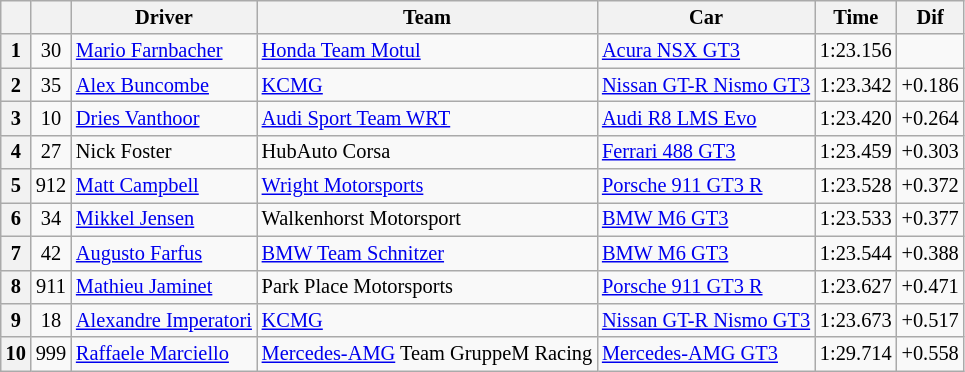<table class="wikitable" style="font-size: 85%;">
<tr>
<th></th>
<th></th>
<th>Driver</th>
<th>Team</th>
<th>Car</th>
<th>Time</th>
<th>Dif</th>
</tr>
<tr>
<th>1</th>
<td align="center">30</td>
<td> <a href='#'>Mario Farnbacher</a></td>
<td> <a href='#'>Honda Team Motul</a></td>
<td><a href='#'>Acura NSX GT3</a></td>
<td align="center">1:23.156</td>
<td></td>
</tr>
<tr>
<th>2</th>
<td align="center">35</td>
<td> <a href='#'>Alex Buncombe</a></td>
<td> <a href='#'>KCMG</a></td>
<td><a href='#'>Nissan GT-R Nismo GT3</a></td>
<td align="center">1:23.342</td>
<td>+0.186</td>
</tr>
<tr>
<th>3</th>
<td align="center">10</td>
<td> <a href='#'>Dries Vanthoor</a></td>
<td> <a href='#'>Audi Sport Team WRT</a></td>
<td><a href='#'>Audi R8 LMS Evo</a></td>
<td align="center">1:23.420</td>
<td>+0.264</td>
</tr>
<tr>
<th>4</th>
<td align="center">27</td>
<td> Nick Foster</td>
<td> HubAuto Corsa</td>
<td><a href='#'>Ferrari 488 GT3</a></td>
<td align="center">1:23.459</td>
<td>+0.303</td>
</tr>
<tr>
<th>5</th>
<td align="center">912</td>
<td> <a href='#'>Matt Campbell</a></td>
<td> <a href='#'>Wright Motorsports</a></td>
<td><a href='#'>Porsche 911 GT3 R</a></td>
<td align="center">1:23.528</td>
<td>+0.372</td>
</tr>
<tr>
<th>6</th>
<td align="center">34</td>
<td> <a href='#'>Mikkel Jensen</a></td>
<td> Walkenhorst Motorsport</td>
<td><a href='#'>BMW M6 GT3</a></td>
<td align="center">1:23.533</td>
<td>+0.377</td>
</tr>
<tr>
<th>7</th>
<td align="center">42</td>
<td> <a href='#'>Augusto Farfus</a></td>
<td> <a href='#'>BMW Team Schnitzer</a></td>
<td><a href='#'>BMW M6 GT3</a></td>
<td align="center">1:23.544</td>
<td>+0.388</td>
</tr>
<tr>
<th>8</th>
<td align="center">911</td>
<td> <a href='#'>Mathieu Jaminet</a></td>
<td> Park Place Motorsports</td>
<td><a href='#'>Porsche 911 GT3 R</a></td>
<td align="center">1:23.627</td>
<td>+0.471</td>
</tr>
<tr>
<th>9</th>
<td align="center">18</td>
<td> <a href='#'>Alexandre Imperatori</a></td>
<td> <a href='#'>KCMG</a></td>
<td><a href='#'>Nissan GT-R Nismo GT3</a></td>
<td align="center">1:23.673</td>
<td>+0.517</td>
</tr>
<tr>
<th>10</th>
<td align="center">999</td>
<td> <a href='#'>Raffaele Marciello</a></td>
<td> <a href='#'>Mercedes-AMG</a> Team GruppeM Racing</td>
<td><a href='#'>Mercedes-AMG GT3</a></td>
<td align="center">1:29.714</td>
<td>+0.558</td>
</tr>
</table>
